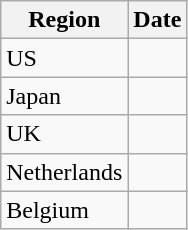<table class="wikitable">
<tr>
<th>Region</th>
<th>Date</th>
</tr>
<tr>
<td>US</td>
<td></td>
</tr>
<tr>
<td>Japan</td>
<td></td>
</tr>
<tr>
<td>UK</td>
<td></td>
</tr>
<tr>
<td>Netherlands</td>
<td></td>
</tr>
<tr>
<td>Belgium</td>
<td></td>
</tr>
</table>
